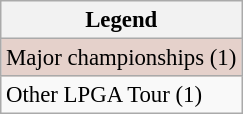<table class="wikitable" style="font-size:95%;">
<tr>
<th>Legend</th>
</tr>
<tr style="background:#e5d1cb;">
<td>Major championships (1)</td>
</tr>
<tr>
<td>Other LPGA Tour (1)</td>
</tr>
</table>
